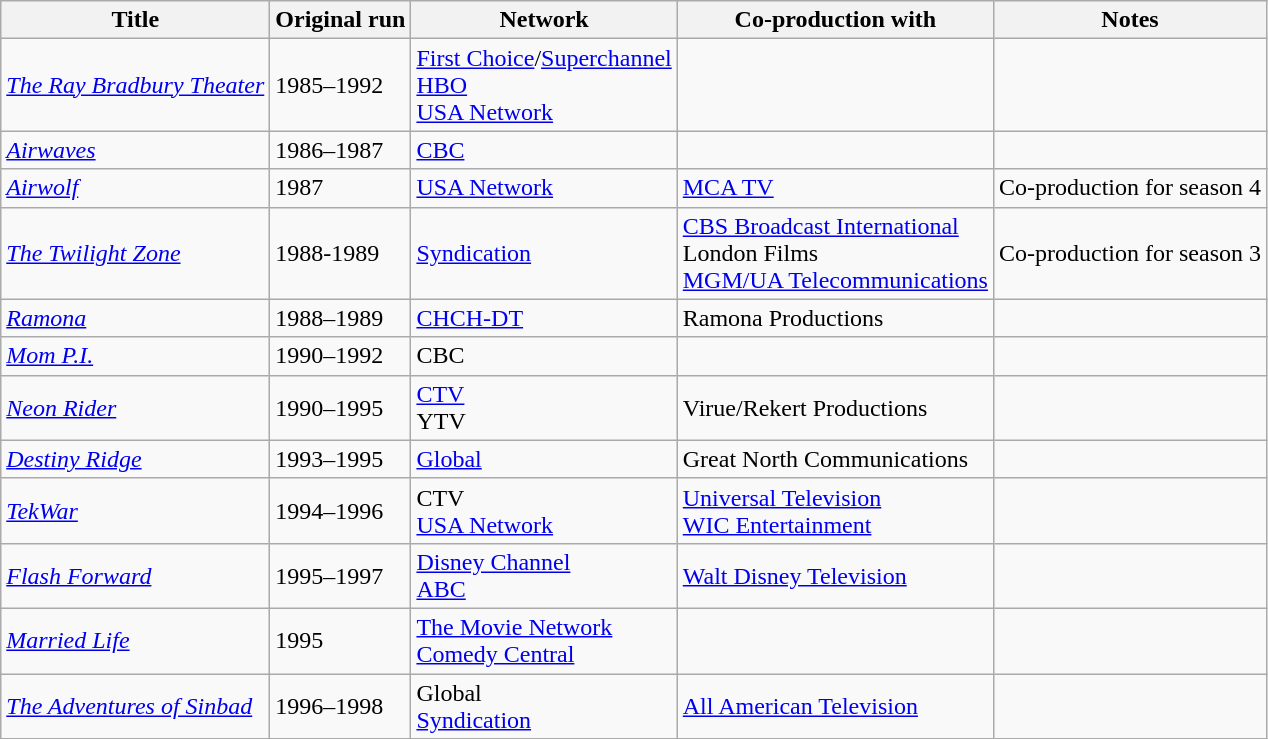<table class="wikitable sortable">
<tr>
<th>Title</th>
<th>Original run</th>
<th>Network</th>
<th>Co-production with</th>
<th>Notes</th>
</tr>
<tr>
<td><em><a href='#'>The Ray Bradbury Theater</a></em></td>
<td>1985–1992</td>
<td><a href='#'>First Choice</a>/<a href='#'>Superchannel</a><br><a href='#'>HBO</a><br><a href='#'>USA Network</a></td>
<td></td>
<td></td>
</tr>
<tr>
<td><em><a href='#'>Airwaves</a></em></td>
<td>1986–1987</td>
<td><a href='#'>CBC</a></td>
<td></td>
<td></td>
</tr>
<tr>
<td><em><a href='#'>Airwolf</a></em></td>
<td>1987</td>
<td><a href='#'>USA Network</a></td>
<td><a href='#'>MCA TV</a></td>
<td>Co-production for season 4</td>
</tr>
<tr>
<td><em><a href='#'>The Twilight Zone</a></em></td>
<td>1988-1989</td>
<td><a href='#'>Syndication</a></td>
<td><a href='#'>CBS Broadcast International</a><br>London Films<br><a href='#'>MGM/UA Telecommunications</a></td>
<td>Co-production for season 3</td>
</tr>
<tr>
<td><em><a href='#'>Ramona</a></em></td>
<td>1988–1989</td>
<td><a href='#'>CHCH-DT</a></td>
<td>Ramona Productions</td>
<td></td>
</tr>
<tr>
<td><em><a href='#'>Mom P.I.</a></em></td>
<td>1990–1992</td>
<td>CBC</td>
<td></td>
<td></td>
</tr>
<tr>
<td><em><a href='#'>Neon Rider</a></em></td>
<td>1990–1995</td>
<td><a href='#'>CTV</a><br>YTV</td>
<td>Virue/Rekert Productions</td>
<td></td>
</tr>
<tr>
<td><em><a href='#'>Destiny Ridge</a></em></td>
<td>1993–1995</td>
<td><a href='#'>Global</a></td>
<td>Great North Communications</td>
<td></td>
</tr>
<tr>
<td><em><a href='#'>TekWar</a></em></td>
<td>1994–1996</td>
<td>CTV<br><a href='#'>USA Network</a></td>
<td><a href='#'>Universal Television</a><br><a href='#'>WIC Entertainment</a></td>
<td></td>
</tr>
<tr>
<td><em><a href='#'>Flash Forward</a></em></td>
<td>1995–1997</td>
<td><a href='#'>Disney Channel</a><br><a href='#'>ABC</a></td>
<td><a href='#'>Walt Disney Television</a></td>
<td></td>
</tr>
<tr>
<td><em><a href='#'>Married Life</a></em></td>
<td>1995</td>
<td><a href='#'>The Movie Network</a><br><a href='#'>Comedy Central</a></td>
<td></td>
<td></td>
</tr>
<tr>
<td><em><a href='#'>The Adventures of Sinbad</a></em></td>
<td>1996–1998</td>
<td>Global<br><a href='#'>Syndication</a></td>
<td><a href='#'>All American Television</a></td>
<td></td>
</tr>
</table>
